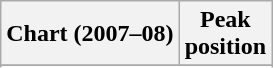<table class="wikitable sortable plainrowheaders" style="text-align:center">
<tr>
<th scope="col">Chart (2007–08)</th>
<th scope="col">Peak<br>position</th>
</tr>
<tr>
</tr>
<tr>
</tr>
<tr>
</tr>
<tr>
</tr>
<tr>
</tr>
<tr>
</tr>
<tr>
</tr>
<tr>
</tr>
<tr>
</tr>
<tr>
</tr>
<tr>
</tr>
<tr>
</tr>
</table>
